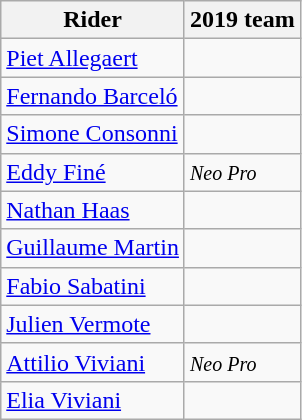<table class="wikitable">
<tr>
<th>Rider</th>
<th>2019 team</th>
</tr>
<tr>
<td><a href='#'>Piet Allegaert</a></td>
<td></td>
</tr>
<tr>
<td><a href='#'>Fernando Barceló</a></td>
<td></td>
</tr>
<tr>
<td><a href='#'>Simone Consonni</a></td>
<td></td>
</tr>
<tr>
<td><a href='#'>Eddy Finé</a></td>
<td><em><small>Neo Pro</small></em></td>
</tr>
<tr>
<td><a href='#'>Nathan Haas</a></td>
<td></td>
</tr>
<tr>
<td><a href='#'>Guillaume Martin</a></td>
<td></td>
</tr>
<tr>
<td><a href='#'>Fabio Sabatini</a></td>
<td></td>
</tr>
<tr>
<td><a href='#'>Julien Vermote</a></td>
<td></td>
</tr>
<tr>
<td><a href='#'>Attilio Viviani</a></td>
<td><em><small>Neo Pro</small></em></td>
</tr>
<tr>
<td><a href='#'>Elia Viviani</a></td>
<td></td>
</tr>
</table>
